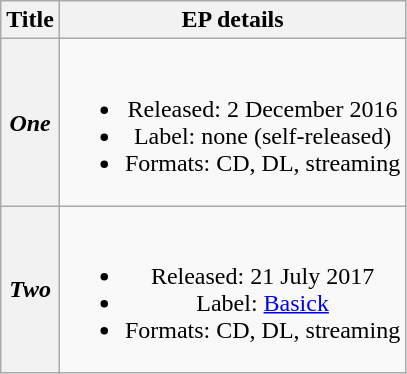<table class="wikitable plainrowheaders" style="text-align:center;">
<tr>
<th scope="col">Title</th>
<th scope="col">EP details</th>
</tr>
<tr>
<th scope="row"><em>One</em></th>
<td><br><ul><li>Released: 2 December 2016</li><li>Label: none (self-released)</li><li>Formats: CD, DL, streaming</li></ul></td>
</tr>
<tr>
<th scope="row"><em>Two</em></th>
<td><br><ul><li>Released: 21 July 2017</li><li>Label: <a href='#'>Basick</a></li><li>Formats: CD, DL, streaming</li></ul></td>
</tr>
</table>
